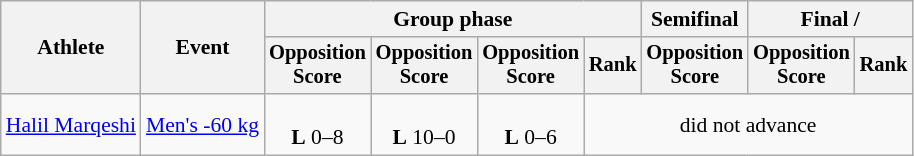<table class="wikitable" style="font-size:90%">
<tr>
<th rowspan="2">Athlete</th>
<th rowspan="2">Event</th>
<th colspan="4">Group phase</th>
<th>Semifinal</th>
<th colspan=2>Final / </th>
</tr>
<tr style="font-size:95%">
<th>Opposition <br> Score</th>
<th>Opposition <br> Score</th>
<th>Opposition <br> Score</th>
<th>Rank</th>
<th>Opposition <br> Score</th>
<th>Opposition <br> Score</th>
<th>Rank</th>
</tr>
<tr align=center>
<td align=left><a href='#'>Halil Marqeshi</a></td>
<td align=left><a href='#'>Men's -60 kg</a></td>
<td><br><strong>L</strong> 0–8</td>
<td><br><strong>L</strong> 10–0</td>
<td><br><strong>L</strong> 0–6</td>
<td colspan=4>did not advance</td>
</tr>
</table>
